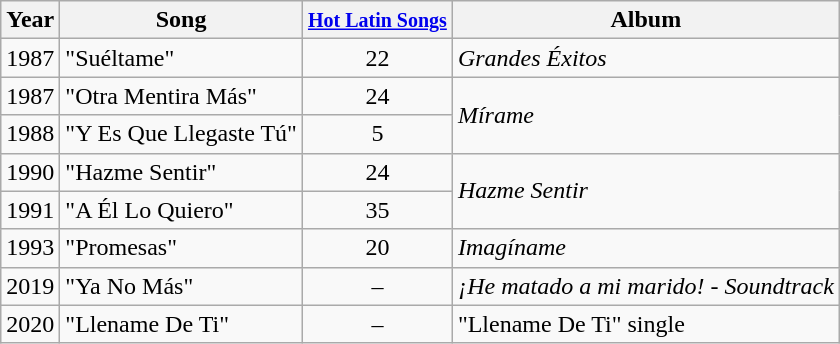<table class="wikitable">
<tr>
<th>Year</th>
<th>Song</th>
<th><small><a href='#'>Hot Latin Songs</a></small></th>
<th>Album</th>
</tr>
<tr>
<td>1987</td>
<td>"Suéltame"</td>
<td style="text-align: center;">22</td>
<td><em>Grandes Éxitos</em></td>
</tr>
<tr>
<td>1987</td>
<td>"Otra Mentira Más"</td>
<td style="text-align: center;">24</td>
<td rowspan=2><em>Mírame</em></td>
</tr>
<tr>
<td>1988</td>
<td>"Y Es Que Llegaste Tú"</td>
<td style="text-align: center;">5</td>
</tr>
<tr>
<td>1990</td>
<td>"Hazme Sentir"</td>
<td style="text-align: center;">24</td>
<td rowspan=2><em>Hazme Sentir</em></td>
</tr>
<tr>
<td>1991</td>
<td>"A Él Lo Quiero"</td>
<td style="text-align: center;">35</td>
</tr>
<tr>
<td>1993</td>
<td>"Promesas"</td>
<td style="text-align: center;">20</td>
<td><em>Imagíname</em></td>
</tr>
<tr>
<td>2019</td>
<td>"Ya No Más"</td>
<td style="text-align: center;">–</td>
<td><em>¡He matado a mi marido! - Soundtrack</em></td>
</tr>
<tr>
<td>2020</td>
<td>"Llename De Ti"</td>
<td style="text-align: center;">–</td>
<td>"Llename De Ti" single</td>
</tr>
</table>
